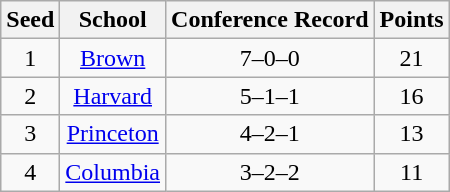<table class="wikitable" style="text-align:center">
<tr>
<th>Seed</th>
<th>School</th>
<th>Conference Record</th>
<th>Points</th>
</tr>
<tr>
<td>1</td>
<td><a href='#'>Brown</a></td>
<td>7–0–0</td>
<td>21</td>
</tr>
<tr>
<td>2</td>
<td><a href='#'>Harvard</a></td>
<td>5–1–1</td>
<td>16</td>
</tr>
<tr>
<td>3</td>
<td><a href='#'>Princeton</a></td>
<td>4–2–1</td>
<td>13</td>
</tr>
<tr>
<td>4</td>
<td><a href='#'>Columbia</a></td>
<td>3–2–2</td>
<td>11</td>
</tr>
</table>
